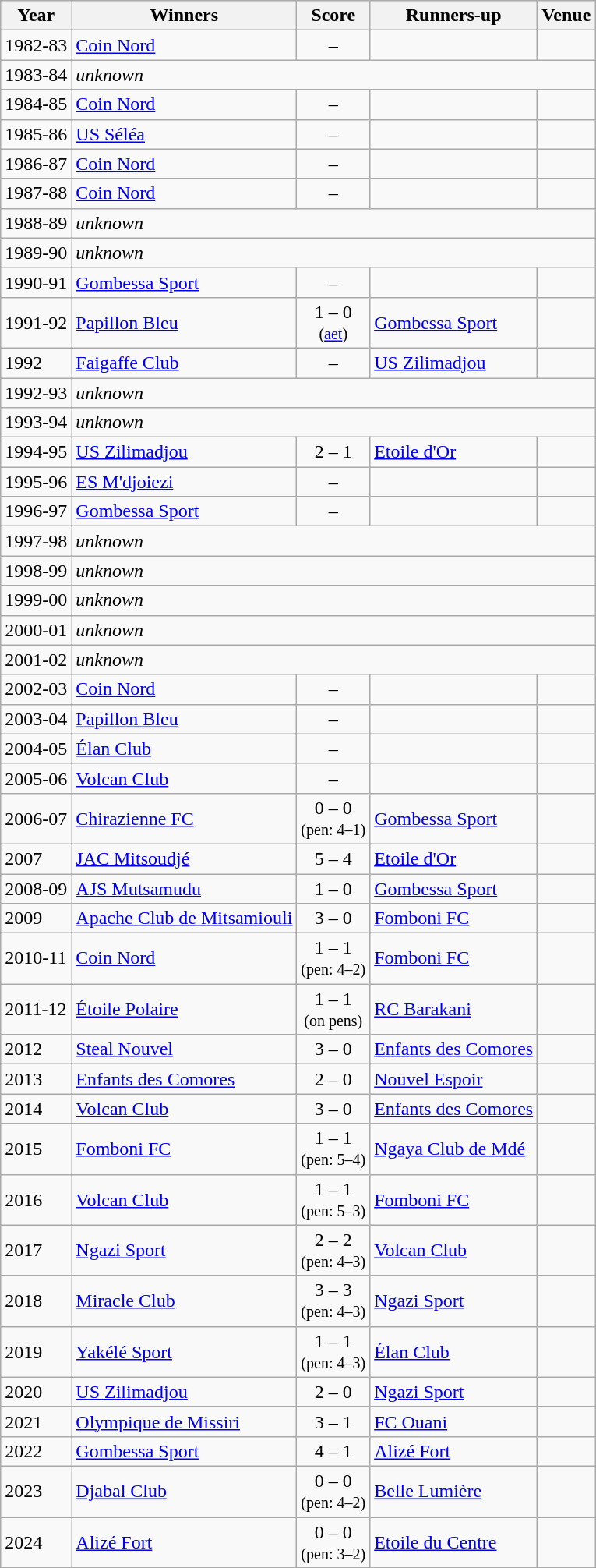<table class="wikitable">
<tr>
<th>Year</th>
<th>Winners</th>
<th>Score</th>
<th>Runners-up</th>
<th>Venue</th>
</tr>
<tr>
<td>1982-83</td>
<td><a href='#'>Coin Nord</a></td>
<td align=center>–</td>
<td></td>
<td></td>
</tr>
<tr>
<td>1983-84</td>
<td colspan=4><em>unknown</em></td>
</tr>
<tr>
<td>1984-85</td>
<td><a href='#'>Coin Nord</a></td>
<td align=center>–</td>
<td></td>
<td></td>
</tr>
<tr>
<td>1985-86</td>
<td><a href='#'>US Séléa</a></td>
<td align=center>–</td>
<td></td>
<td></td>
</tr>
<tr>
<td>1986-87</td>
<td><a href='#'>Coin Nord</a></td>
<td align=center>–</td>
<td></td>
<td></td>
</tr>
<tr>
<td>1987-88</td>
<td><a href='#'>Coin Nord</a></td>
<td align=center>–</td>
<td></td>
<td></td>
</tr>
<tr>
<td>1988-89</td>
<td colspan=4><em>unknown</em></td>
</tr>
<tr>
<td>1989-90</td>
<td colspan=4><em>unknown</em></td>
</tr>
<tr>
<td>1990-91</td>
<td><a href='#'>Gombessa Sport</a></td>
<td align=center>–</td>
<td></td>
<td></td>
</tr>
<tr>
<td>1991-92</td>
<td><a href='#'>Papillon Bleu</a></td>
<td align=center>1 – 0 <br><small>(<a href='#'>aet</a>)</small></td>
<td><a href='#'>Gombessa Sport</a></td>
<td></td>
</tr>
<tr>
<td>1992</td>
<td><a href='#'>Faigaffe Club</a></td>
<td align=center>–</td>
<td><a href='#'>US Zilimadjou</a></td>
<td></td>
</tr>
<tr>
<td>1992-93</td>
<td colspan=4><em>unknown</em></td>
</tr>
<tr>
<td>1993-94</td>
<td colspan=4><em>unknown</em></td>
</tr>
<tr>
<td>1994-95</td>
<td><a href='#'>US Zilimadjou</a></td>
<td align=center>2 – 1</td>
<td><a href='#'>Etoile d'Or</a></td>
<td></td>
</tr>
<tr>
<td>1995-96</td>
<td><a href='#'>ES M'djoiezi</a></td>
<td align=center>–</td>
<td></td>
<td></td>
</tr>
<tr>
<td>1996-97</td>
<td><a href='#'>Gombessa Sport</a></td>
<td align=center>–</td>
<td></td>
<td></td>
</tr>
<tr>
<td>1997-98</td>
<td colspan=4><em>unknown</em></td>
</tr>
<tr>
<td>1998-99</td>
<td colspan=4><em>unknown</em></td>
</tr>
<tr>
<td>1999-00</td>
<td colspan=4><em>unknown</em></td>
</tr>
<tr>
<td>2000-01</td>
<td colspan=4><em>unknown</em></td>
</tr>
<tr>
<td>2001-02</td>
<td colspan=4><em>unknown</em></td>
</tr>
<tr>
<td>2002-03</td>
<td><a href='#'>Coin Nord</a></td>
<td align=center>–</td>
<td></td>
<td></td>
</tr>
<tr>
<td>2003-04</td>
<td><a href='#'>Papillon Bleu</a></td>
<td align=center>–</td>
<td></td>
<td></td>
</tr>
<tr>
<td>2004-05</td>
<td><a href='#'>Élan Club</a></td>
<td align=center>–</td>
<td></td>
<td></td>
</tr>
<tr>
<td>2005-06</td>
<td><a href='#'>Volcan Club</a></td>
<td align=center>–</td>
<td></td>
<td></td>
</tr>
<tr>
<td>2006-07</td>
<td><a href='#'>Chirazienne FC</a></td>
<td align=center>0 – 0 <br><small>(pen: 4–1)</small></td>
<td><a href='#'>Gombessa Sport</a></td>
<td></td>
</tr>
<tr>
<td>2007</td>
<td><a href='#'>JAC Mitsoudjé</a></td>
<td align=center>5 – 4</td>
<td><a href='#'>Etoile d'Or</a></td>
<td></td>
</tr>
<tr>
<td>2008-09</td>
<td><a href='#'>AJS Mutsamudu</a></td>
<td align=center>1 – 0</td>
<td><a href='#'>Gombessa Sport</a></td>
<td></td>
</tr>
<tr>
<td>2009</td>
<td><a href='#'>Apache Club de Mitsamiouli</a></td>
<td align=center>3 – 0</td>
<td><a href='#'>Fomboni FC</a></td>
<td></td>
</tr>
<tr>
<td>2010-11</td>
<td><a href='#'>Coin Nord</a></td>
<td align=center>1 – 1 <br><small>(pen: 4–2)</small></td>
<td><a href='#'>Fomboni FC</a></td>
<td></td>
</tr>
<tr>
<td>2011-12</td>
<td><a href='#'>Étoile Polaire</a></td>
<td align=center>1 – 1 <br><small>(on pens)</small></td>
<td><a href='#'>RC Barakani</a></td>
<td></td>
</tr>
<tr>
<td>2012</td>
<td><a href='#'>Steal Nouvel</a></td>
<td align=center>3 – 0</td>
<td><a href='#'>Enfants des Comores</a></td>
<td></td>
</tr>
<tr>
<td>2013</td>
<td><a href='#'>Enfants des Comores</a></td>
<td align=center>2 – 0</td>
<td><a href='#'>Nouvel Espoir</a></td>
<td></td>
</tr>
<tr>
<td>2014</td>
<td><a href='#'>Volcan Club</a></td>
<td align=center>3 – 0</td>
<td><a href='#'>Enfants des Comores</a></td>
<td></td>
</tr>
<tr>
<td>2015</td>
<td><a href='#'>Fomboni FC</a></td>
<td align=center>1 – 1 <br><small>(pen: 5–4)</small></td>
<td><a href='#'>Ngaya Club de Mdé</a></td>
<td></td>
</tr>
<tr>
<td>2016</td>
<td><a href='#'>Volcan Club</a></td>
<td align=center>1 – 1 <br><small>(pen: 5–3)</small></td>
<td><a href='#'>Fomboni FC</a></td>
<td></td>
</tr>
<tr>
<td>2017</td>
<td><a href='#'>Ngazi Sport</a></td>
<td align=center>2 – 2 <br><small>(pen: 4–3)</small></td>
<td><a href='#'>Volcan Club</a></td>
<td></td>
</tr>
<tr>
<td>2018</td>
<td><a href='#'>Miracle Club</a></td>
<td align=center>3 – 3 <br><small>(pen: 4–3)</small></td>
<td><a href='#'>Ngazi Sport</a></td>
<td></td>
</tr>
<tr>
<td>2019</td>
<td><a href='#'>Yakélé Sport</a></td>
<td align=center>1 – 1 <br><small>(pen: 4–3)</small></td>
<td><a href='#'>Élan Club</a></td>
<td></td>
</tr>
<tr>
<td>2020</td>
<td><a href='#'>US Zilimadjou</a></td>
<td align=center>2 – 0</td>
<td><a href='#'>Ngazi Sport</a></td>
<td></td>
</tr>
<tr>
<td>2021</td>
<td><a href='#'>Olympique de Missiri</a></td>
<td align=center>3 – 1</td>
<td><a href='#'>FC Ouani</a></td>
<td></td>
</tr>
<tr>
<td>2022</td>
<td><a href='#'>Gombessa Sport</a></td>
<td align=center>4 – 1</td>
<td><a href='#'>Alizé Fort</a></td>
<td></td>
</tr>
<tr>
<td>2023</td>
<td><a href='#'>Djabal Club</a></td>
<td align=center>0 – 0<br><small>(pen: 4–2)</small></td>
<td><a href='#'>Belle Lumière</a></td>
<td></td>
</tr>
<tr>
<td>2024</td>
<td><a href='#'>Alizé Fort</a></td>
<td align=center>0 – 0<br><small>(pen: 3–2)</small></td>
<td><a href='#'>Etoile du Centre</a></td>
<td></td>
</tr>
</table>
